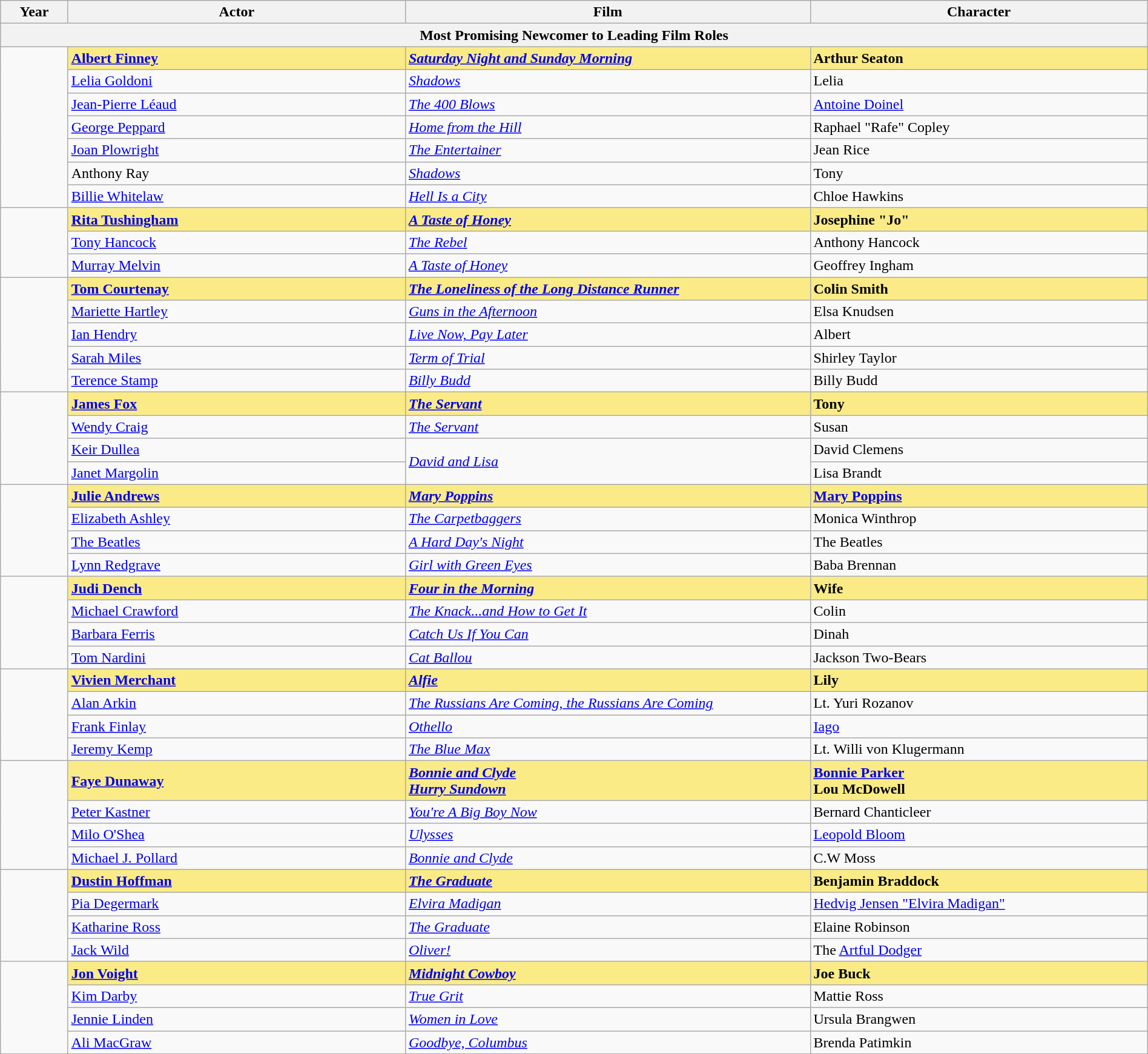<table class="wikitable" style="width:100%;" cellpadding="5">
<tr>
<th style="width:5%;">Year</th>
<th style="width:25%;">Actor</th>
<th style="width:30%;">Film</th>
<th style="width:25%;">Character</th>
</tr>
<tr>
<th colspan="4">Most Promising Newcomer to Leading Film Roles</th>
</tr>
<tr>
<td rowspan="7"></td>
<td style="background:#FAEB86"><strong><a href='#'>Albert Finney</a></strong></td>
<td style="background:#FAEB86"><strong><em><a href='#'>Saturday Night and Sunday Morning</a></em></strong></td>
<td style="background:#FAEB86"><strong>Arthur Seaton</strong></td>
</tr>
<tr>
<td><a href='#'>Lelia Goldoni</a></td>
<td><em><a href='#'>Shadows</a></em></td>
<td>Lelia</td>
</tr>
<tr>
<td><a href='#'>Jean-Pierre Léaud</a></td>
<td><em><a href='#'>The 400 Blows</a></em></td>
<td><a href='#'>Antoine Doinel</a></td>
</tr>
<tr>
<td><a href='#'>George Peppard</a></td>
<td><em><a href='#'>Home from the Hill</a></em></td>
<td>Raphael "Rafe" Copley</td>
</tr>
<tr>
<td><a href='#'>Joan Plowright</a></td>
<td><em><a href='#'>The Entertainer</a></em></td>
<td>Jean Rice</td>
</tr>
<tr>
<td>Anthony Ray</td>
<td><em><a href='#'>Shadows</a></em></td>
<td>Tony</td>
</tr>
<tr>
<td><a href='#'>Billie Whitelaw</a></td>
<td><em><a href='#'>Hell Is a City</a></em></td>
<td>Chloe Hawkins</td>
</tr>
<tr>
<td rowspan="3"></td>
<td style="background:#FAEB86"><strong><a href='#'>Rita Tushingham</a></strong></td>
<td style="background:#FAEB86"><strong><em><a href='#'>A Taste of Honey</a></em></strong></td>
<td style="background:#FAEB86"><strong>Josephine "Jo"</strong></td>
</tr>
<tr>
<td><a href='#'>Tony Hancock</a></td>
<td><em><a href='#'>The Rebel</a></em></td>
<td>Anthony Hancock</td>
</tr>
<tr>
<td><a href='#'>Murray Melvin</a></td>
<td><em><a href='#'>A Taste of Honey</a></em></td>
<td>Geoffrey Ingham</td>
</tr>
<tr>
<td rowspan="5"></td>
<td style="background:#FAEB86"><strong><a href='#'>Tom Courtenay</a></strong></td>
<td style="background:#FAEB86"><strong><em><a href='#'>The Loneliness of the Long Distance Runner</a></em></strong></td>
<td style="background:#FAEB86"><strong>Colin Smith</strong></td>
</tr>
<tr>
<td><a href='#'>Mariette Hartley</a></td>
<td><em><a href='#'>Guns in the Afternoon</a></em></td>
<td>Elsa Knudsen</td>
</tr>
<tr>
<td><a href='#'>Ian Hendry</a></td>
<td><em><a href='#'>Live Now, Pay Later</a></em></td>
<td>Albert</td>
</tr>
<tr>
<td><a href='#'>Sarah Miles</a></td>
<td><em><a href='#'>Term of Trial</a></em></td>
<td>Shirley Taylor</td>
</tr>
<tr>
<td><a href='#'>Terence Stamp</a></td>
<td><em><a href='#'>Billy Budd</a></em></td>
<td>Billy Budd</td>
</tr>
<tr>
<td rowspan="4"></td>
<td style="background:#FAEB86"><strong><a href='#'>James Fox</a></strong></td>
<td style="background:#FAEB86"><strong><em><a href='#'>The Servant</a></em></strong></td>
<td style="background:#FAEB86"><strong>Tony</strong></td>
</tr>
<tr>
<td><a href='#'>Wendy Craig</a></td>
<td><em><a href='#'>The Servant</a></em></td>
<td>Susan</td>
</tr>
<tr>
<td><a href='#'>Keir Dullea</a></td>
<td rowspan="2"><em><a href='#'>David and Lisa</a></em></td>
<td>David Clemens</td>
</tr>
<tr>
<td><a href='#'>Janet Margolin</a></td>
<td>Lisa Brandt</td>
</tr>
<tr>
<td rowspan="4"></td>
<td style="background:#FAEB86"><strong><a href='#'>Julie Andrews</a></strong></td>
<td style="background:#FAEB86"><strong><em><a href='#'>Mary Poppins</a></em></strong></td>
<td style="background:#FAEB86"><strong><a href='#'>Mary Poppins</a></strong></td>
</tr>
<tr>
<td><a href='#'>Elizabeth Ashley</a></td>
<td><em><a href='#'>The Carpetbaggers</a></em></td>
<td>Monica Winthrop</td>
</tr>
<tr>
<td><a href='#'>The Beatles</a></td>
<td><em><a href='#'>A Hard Day's Night</a></em></td>
<td>The Beatles</td>
</tr>
<tr>
<td><a href='#'>Lynn Redgrave</a></td>
<td><em><a href='#'>Girl with Green Eyes</a></em></td>
<td>Baba Brennan</td>
</tr>
<tr>
<td rowspan="4"></td>
<td style="background:#FAEB86"><strong><a href='#'>Judi Dench</a></strong></td>
<td style="background:#FAEB86"><strong><em><a href='#'>Four in the Morning</a></em></strong></td>
<td style="background:#FAEB86"><strong>Wife</strong></td>
</tr>
<tr>
<td><a href='#'>Michael Crawford</a></td>
<td><em><a href='#'>The Knack...and How to Get It</a></em></td>
<td>Colin</td>
</tr>
<tr>
<td><a href='#'>Barbara Ferris</a></td>
<td><em><a href='#'>Catch Us If You Can</a></em></td>
<td>Dinah</td>
</tr>
<tr>
<td><a href='#'>Tom Nardini</a></td>
<td><em><a href='#'>Cat Ballou</a></em></td>
<td>Jackson Two-Bears</td>
</tr>
<tr>
<td rowspan="4"></td>
<td style="background:#FAEB86"><strong><a href='#'>Vivien Merchant</a></strong></td>
<td style="background:#FAEB86"><strong><em><a href='#'>Alfie</a></em></strong></td>
<td style="background:#FAEB86"><strong>Lily</strong></td>
</tr>
<tr>
<td><a href='#'>Alan Arkin</a></td>
<td><em><a href='#'>The Russians Are Coming, the Russians Are Coming</a></em></td>
<td>Lt. Yuri Rozanov</td>
</tr>
<tr>
<td><a href='#'>Frank Finlay</a></td>
<td><em><a href='#'>Othello</a></em></td>
<td><a href='#'>Iago</a></td>
</tr>
<tr>
<td><a href='#'>Jeremy Kemp</a></td>
<td><em><a href='#'>The Blue Max</a></em></td>
<td>Lt. Willi von Klugermann</td>
</tr>
<tr>
<td rowspan="4"></td>
<td style="background:#FAEB86"><strong><a href='#'>Faye Dunaway</a> </strong></td>
<td style="background:#FAEB86"><strong><em><a href='#'>Bonnie and Clyde</a></em></strong> <br> <strong><em><a href='#'>Hurry Sundown</a></em></strong></td>
<td style="background:#FAEB86"><strong><a href='#'>Bonnie Parker</a></strong> <br> <strong>Lou McDowell</strong></td>
</tr>
<tr>
<td><a href='#'>Peter Kastner</a></td>
<td><em><a href='#'>You're A Big Boy Now</a></em></td>
<td>Bernard Chanticleer</td>
</tr>
<tr>
<td><a href='#'>Milo O'Shea</a></td>
<td><em><a href='#'>Ulysses</a></em></td>
<td><a href='#'>Leopold Bloom</a></td>
</tr>
<tr>
<td><a href='#'>Michael J. Pollard</a></td>
<td><em><a href='#'>Bonnie and Clyde</a></em></td>
<td>C.W Moss</td>
</tr>
<tr>
<td rowspan="4"></td>
<td style="background:#FAEB86"><strong><a href='#'>Dustin Hoffman</a></strong></td>
<td style="background:#FAEB86"><strong><em><a href='#'>The Graduate</a></em></strong></td>
<td style="background:#FAEB86"><strong>Benjamin Braddock</strong></td>
</tr>
<tr>
<td><a href='#'>Pia Degermark</a></td>
<td><em><a href='#'>Elvira Madigan</a></em></td>
<td><a href='#'>Hedvig Jensen "Elvira Madigan"</a></td>
</tr>
<tr>
<td><a href='#'>Katharine Ross</a></td>
<td><em><a href='#'>The Graduate</a></em></td>
<td>Elaine Robinson</td>
</tr>
<tr>
<td><a href='#'>Jack Wild</a></td>
<td><em><a href='#'>Oliver!</a></em></td>
<td>The <a href='#'>Artful Dodger</a></td>
</tr>
<tr>
<td rowspan="4"></td>
<td style="background:#FAEB86"><strong><a href='#'>Jon Voight</a></strong></td>
<td style="background:#FAEB86"><strong><em><a href='#'>Midnight Cowboy</a></em></strong></td>
<td style="background:#FAEB86"><strong>Joe Buck</strong></td>
</tr>
<tr>
<td><a href='#'>Kim Darby</a></td>
<td><em><a href='#'>True Grit</a></em></td>
<td>Mattie Ross</td>
</tr>
<tr>
<td><a href='#'>Jennie Linden</a></td>
<td><em><a href='#'>Women in Love</a></em></td>
<td>Ursula Brangwen</td>
</tr>
<tr>
<td><a href='#'>Ali MacGraw</a></td>
<td><em><a href='#'>Goodbye, Columbus</a></em></td>
<td>Brenda Patimkin</td>
</tr>
</table>
